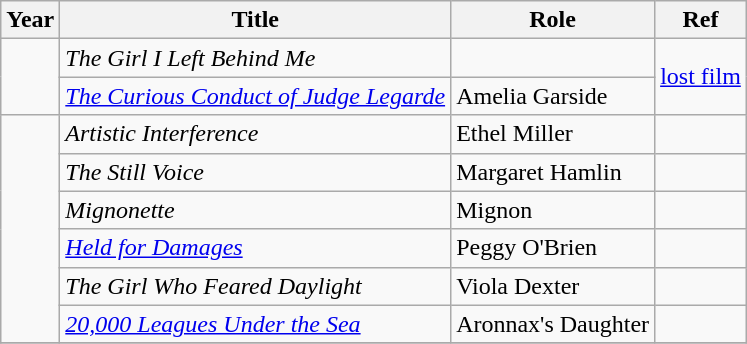<table class="wikitable sortable">
<tr>
<th>Year</th>
<th>Title</th>
<th>Role</th>
<th>Ref</th>
</tr>
<tr>
<td rowspan="2"></td>
<td><em>The Girl I Left Behind Me</em></td>
<td></td>
<td rowspan="2"><a href='#'>lost film</a></td>
</tr>
<tr>
<td><em><a href='#'>The Curious Conduct of Judge Legarde</a></em></td>
<td>Amelia Garside</td>
</tr>
<tr>
<td rowspan="6"></td>
<td><em>Artistic Interference</em></td>
<td>Ethel Miller</td>
<td></td>
</tr>
<tr>
<td><em>The Still Voice</em></td>
<td>Margaret Hamlin</td>
<td></td>
</tr>
<tr>
<td><em>Mignonette</em></td>
<td>Mignon</td>
<td></td>
</tr>
<tr>
<td><em><a href='#'>Held for Damages</a></em></td>
<td>Peggy O'Brien</td>
<td></td>
</tr>
<tr>
<td><em>The Girl Who Feared Daylight</em></td>
<td>Viola Dexter</td>
<td></td>
</tr>
<tr>
<td><em><a href='#'>20,000 Leagues Under the Sea</a></em></td>
<td>Aronnax's Daughter</td>
<td></td>
</tr>
<tr>
</tr>
</table>
